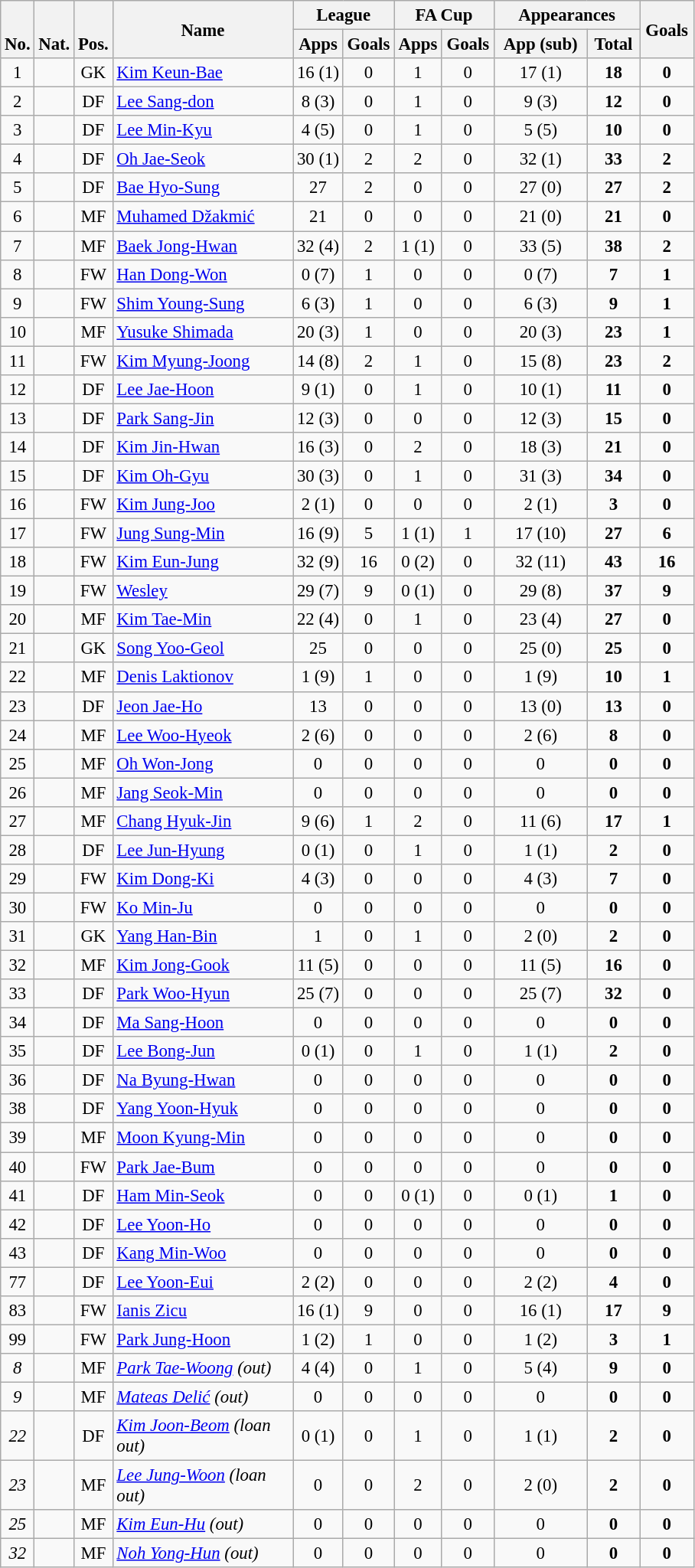<table class="wikitable" style="font-size: 95%; text-align: center;">
<tr>
<th rowspan="2" valign="bottom">No.</th>
<th rowspan="2" valign="bottom">Nat.</th>
<th rowspan="2" valign="bottom">Pos.</th>
<th rowspan="2" width="150">Name</th>
<th colspan="2" width="80">League</th>
<th colspan="2" width="80">FA Cup</th>
<th colspan="2" width="120">Appearances</th>
<th rowspan="2" width="40">Goals</th>
</tr>
<tr>
<th>Apps</th>
<th>Goals</th>
<th>Apps</th>
<th>Goals</th>
<th>App (sub)</th>
<th>Total</th>
</tr>
<tr>
<td>1</td>
<td></td>
<td>GK</td>
<td align="left"><a href='#'>Kim Keun-Bae</a></td>
<td>16 (1)</td>
<td>0</td>
<td>1</td>
<td>0</td>
<td>17 (1)</td>
<td><strong>18</strong></td>
<td><strong>0</strong></td>
</tr>
<tr>
<td>2</td>
<td></td>
<td>DF</td>
<td align="left"><a href='#'>Lee Sang-don</a></td>
<td>8 (3)</td>
<td>0</td>
<td>1</td>
<td>0</td>
<td>9 (3)</td>
<td><strong>12</strong></td>
<td><strong>0</strong></td>
</tr>
<tr>
<td>3</td>
<td></td>
<td>DF</td>
<td align="left"><a href='#'>Lee Min-Kyu</a></td>
<td>4 (5)</td>
<td>0</td>
<td>1</td>
<td>0</td>
<td>5 (5)</td>
<td><strong>10</strong></td>
<td><strong>0</strong></td>
</tr>
<tr>
<td>4</td>
<td></td>
<td>DF</td>
<td align="left"><a href='#'>Oh Jae-Seok</a></td>
<td>30 (1)</td>
<td>2</td>
<td>2</td>
<td>0</td>
<td>32 (1)</td>
<td><strong>33</strong></td>
<td><strong>2</strong></td>
</tr>
<tr>
<td>5</td>
<td></td>
<td>DF</td>
<td align="left"><a href='#'>Bae Hyo-Sung</a></td>
<td>27</td>
<td>2</td>
<td>0</td>
<td>0</td>
<td>27 (0)</td>
<td><strong>27</strong></td>
<td><strong>2</strong></td>
</tr>
<tr>
<td>6</td>
<td></td>
<td>MF</td>
<td align="left"><a href='#'>Muhamed Džakmić</a></td>
<td>21</td>
<td>0</td>
<td>0</td>
<td>0</td>
<td>21 (0)</td>
<td><strong>21</strong></td>
<td><strong>0</strong></td>
</tr>
<tr>
<td>7</td>
<td></td>
<td>MF</td>
<td align="left"><a href='#'>Baek Jong-Hwan</a></td>
<td>32 (4)</td>
<td>2</td>
<td>1 (1)</td>
<td>0</td>
<td>33 (5)</td>
<td><strong>38</strong></td>
<td><strong>2</strong></td>
</tr>
<tr>
<td>8</td>
<td></td>
<td>FW</td>
<td align="left"><a href='#'>Han Dong-Won</a></td>
<td>0 (7)</td>
<td>1</td>
<td>0</td>
<td>0</td>
<td>0 (7)</td>
<td><strong>7</strong></td>
<td><strong>1</strong></td>
</tr>
<tr>
<td>9</td>
<td></td>
<td>FW</td>
<td align="left"><a href='#'>Shim Young-Sung</a></td>
<td>6 (3)</td>
<td>1</td>
<td>0</td>
<td>0</td>
<td>6 (3)</td>
<td><strong>9</strong></td>
<td><strong>1</strong></td>
</tr>
<tr>
<td>10</td>
<td></td>
<td>MF</td>
<td align="left"><a href='#'>Yusuke Shimada</a></td>
<td>20 (3)</td>
<td>1</td>
<td>0</td>
<td>0</td>
<td>20 (3)</td>
<td><strong>23</strong></td>
<td><strong>1</strong></td>
</tr>
<tr>
<td>11</td>
<td></td>
<td>FW</td>
<td align="left"><a href='#'>Kim Myung-Joong</a></td>
<td>14 (8)</td>
<td>2</td>
<td>1</td>
<td>0</td>
<td>15 (8)</td>
<td><strong>23</strong></td>
<td><strong>2</strong></td>
</tr>
<tr>
<td>12</td>
<td></td>
<td>DF</td>
<td align="left"><a href='#'>Lee Jae-Hoon</a></td>
<td>9 (1)</td>
<td>0</td>
<td>1</td>
<td>0</td>
<td>10 (1)</td>
<td><strong>11</strong></td>
<td><strong>0</strong></td>
</tr>
<tr>
<td>13</td>
<td></td>
<td>DF</td>
<td align="left"><a href='#'>Park Sang-Jin</a></td>
<td>12 (3)</td>
<td>0</td>
<td>0</td>
<td>0</td>
<td>12 (3)</td>
<td><strong>15</strong></td>
<td><strong>0</strong></td>
</tr>
<tr>
<td>14</td>
<td></td>
<td>DF</td>
<td align="left"><a href='#'>Kim Jin-Hwan</a></td>
<td>16 (3)</td>
<td>0</td>
<td>2</td>
<td>0</td>
<td>18 (3)</td>
<td><strong>21</strong></td>
<td><strong>0</strong></td>
</tr>
<tr>
<td>15</td>
<td></td>
<td>DF</td>
<td align="left"><a href='#'>Kim Oh-Gyu</a></td>
<td>30 (3)</td>
<td>0</td>
<td>1</td>
<td>0</td>
<td>31 (3)</td>
<td><strong>34</strong></td>
<td><strong>0</strong></td>
</tr>
<tr>
<td>16</td>
<td></td>
<td>FW</td>
<td align="left"><a href='#'>Kim Jung-Joo</a></td>
<td>2 (1)</td>
<td>0</td>
<td>0</td>
<td>0</td>
<td>2 (1)</td>
<td><strong>3</strong></td>
<td><strong>0</strong></td>
</tr>
<tr>
<td>17</td>
<td></td>
<td>FW</td>
<td align="left"><a href='#'>Jung Sung-Min</a></td>
<td>16 (9)</td>
<td>5</td>
<td>1 (1)</td>
<td>1</td>
<td>17 (10)</td>
<td><strong>27</strong></td>
<td><strong>6</strong></td>
</tr>
<tr>
<td>18</td>
<td></td>
<td>FW</td>
<td align="left"><a href='#'>Kim Eun-Jung</a></td>
<td>32 (9)</td>
<td>16</td>
<td>0 (2)</td>
<td>0</td>
<td>32 (11)</td>
<td><strong>43</strong></td>
<td><strong>16</strong></td>
</tr>
<tr>
<td>19</td>
<td></td>
<td>FW</td>
<td align="left"><a href='#'>Wesley</a></td>
<td>29 (7)</td>
<td>9</td>
<td>0 (1)</td>
<td>0</td>
<td>29 (8)</td>
<td><strong>37</strong></td>
<td><strong>9</strong></td>
</tr>
<tr>
<td>20</td>
<td></td>
<td>MF</td>
<td align="left"><a href='#'>Kim Tae-Min</a></td>
<td>22 (4)</td>
<td>0</td>
<td>1</td>
<td>0</td>
<td>23 (4)</td>
<td><strong>27</strong></td>
<td><strong>0</strong></td>
</tr>
<tr>
<td>21</td>
<td></td>
<td>GK</td>
<td align="left"><a href='#'>Song Yoo-Geol</a></td>
<td>25</td>
<td>0</td>
<td>0</td>
<td>0</td>
<td>25 (0)</td>
<td><strong>25</strong></td>
<td><strong>0</strong></td>
</tr>
<tr>
<td>22</td>
<td></td>
<td>MF</td>
<td align="left"><a href='#'>Denis Laktionov</a></td>
<td>1 (9)</td>
<td>1</td>
<td>0</td>
<td>0</td>
<td>1 (9)</td>
<td><strong>10</strong></td>
<td><strong>1</strong></td>
</tr>
<tr>
<td>23</td>
<td></td>
<td>DF</td>
<td align="left"><a href='#'>Jeon Jae-Ho</a></td>
<td>13</td>
<td>0</td>
<td>0</td>
<td>0</td>
<td>13 (0)</td>
<td><strong>13</strong></td>
<td><strong>0</strong></td>
</tr>
<tr>
<td>24</td>
<td></td>
<td>MF</td>
<td align="left"><a href='#'>Lee Woo-Hyeok</a></td>
<td>2 (6)</td>
<td>0</td>
<td>0</td>
<td>0</td>
<td>2 (6)</td>
<td><strong>8</strong></td>
<td><strong>0</strong></td>
</tr>
<tr>
<td>25</td>
<td></td>
<td>MF</td>
<td align="left"><a href='#'>Oh Won-Jong</a></td>
<td>0</td>
<td>0</td>
<td>0</td>
<td>0</td>
<td>0</td>
<td><strong>0</strong></td>
<td><strong>0</strong></td>
</tr>
<tr>
<td>26</td>
<td></td>
<td>MF</td>
<td align="left"><a href='#'>Jang Seok-Min</a></td>
<td>0</td>
<td>0</td>
<td>0</td>
<td>0</td>
<td>0</td>
<td><strong>0</strong></td>
<td><strong>0</strong></td>
</tr>
<tr>
<td>27</td>
<td></td>
<td>MF</td>
<td align="left"><a href='#'>Chang Hyuk-Jin</a></td>
<td>9 (6)</td>
<td>1</td>
<td>2</td>
<td>0</td>
<td>11 (6)</td>
<td><strong>17</strong></td>
<td><strong>1</strong></td>
</tr>
<tr>
<td>28</td>
<td></td>
<td>DF</td>
<td align="left"><a href='#'>Lee Jun-Hyung</a></td>
<td>0 (1)</td>
<td>0</td>
<td>1</td>
<td>0</td>
<td>1 (1)</td>
<td><strong>2</strong></td>
<td><strong>0</strong></td>
</tr>
<tr>
<td>29</td>
<td></td>
<td>FW</td>
<td align="left"><a href='#'>Kim Dong-Ki</a></td>
<td>4 (3)</td>
<td>0</td>
<td>0</td>
<td>0</td>
<td>4 (3)</td>
<td><strong>7</strong></td>
<td><strong>0</strong></td>
</tr>
<tr>
<td>30</td>
<td></td>
<td>FW</td>
<td align="left"><a href='#'>Ko Min-Ju</a></td>
<td>0</td>
<td>0</td>
<td>0</td>
<td>0</td>
<td>0</td>
<td><strong>0</strong></td>
<td><strong>0</strong></td>
</tr>
<tr>
<td>31</td>
<td></td>
<td>GK</td>
<td align="left"><a href='#'>Yang Han-Bin</a></td>
<td>1</td>
<td>0</td>
<td>1</td>
<td>0</td>
<td>2 (0)</td>
<td><strong>2</strong></td>
<td><strong>0</strong></td>
</tr>
<tr>
<td>32</td>
<td></td>
<td>MF</td>
<td align="left"><a href='#'>Kim Jong-Gook</a></td>
<td>11 (5)</td>
<td>0</td>
<td>0</td>
<td>0</td>
<td>11 (5)</td>
<td><strong>16</strong></td>
<td><strong>0</strong></td>
</tr>
<tr>
<td>33</td>
<td></td>
<td>DF</td>
<td align="left"><a href='#'>Park Woo-Hyun</a></td>
<td>25 (7)</td>
<td>0</td>
<td>0</td>
<td>0</td>
<td>25 (7)</td>
<td><strong>32</strong></td>
<td><strong>0</strong></td>
</tr>
<tr>
<td>34</td>
<td></td>
<td>DF</td>
<td align="left"><a href='#'>Ma Sang-Hoon</a></td>
<td>0</td>
<td>0</td>
<td>0</td>
<td>0</td>
<td>0</td>
<td><strong>0</strong></td>
<td><strong>0</strong></td>
</tr>
<tr>
<td>35</td>
<td></td>
<td>DF</td>
<td align="left"><a href='#'>Lee Bong-Jun</a></td>
<td>0 (1)</td>
<td>0</td>
<td>1</td>
<td>0</td>
<td>1 (1)</td>
<td><strong>2</strong></td>
<td><strong>0</strong></td>
</tr>
<tr>
<td>36</td>
<td></td>
<td>DF</td>
<td align="left"><a href='#'>Na Byung-Hwan</a></td>
<td>0</td>
<td>0</td>
<td>0</td>
<td>0</td>
<td>0</td>
<td><strong>0</strong></td>
<td><strong>0</strong></td>
</tr>
<tr>
<td>38</td>
<td></td>
<td>DF</td>
<td align="left"><a href='#'>Yang Yoon-Hyuk</a></td>
<td>0</td>
<td>0</td>
<td>0</td>
<td>0</td>
<td>0</td>
<td><strong>0</strong></td>
<td><strong>0</strong></td>
</tr>
<tr>
<td>39</td>
<td></td>
<td>MF</td>
<td align="left"><a href='#'>Moon Kyung-Min</a></td>
<td>0</td>
<td>0</td>
<td>0</td>
<td>0</td>
<td>0</td>
<td><strong>0</strong></td>
<td><strong>0</strong></td>
</tr>
<tr>
<td>40</td>
<td></td>
<td>FW</td>
<td align="left"><a href='#'>Park Jae-Bum</a></td>
<td>0</td>
<td>0</td>
<td>0</td>
<td>0</td>
<td>0</td>
<td><strong>0</strong></td>
<td><strong>0</strong></td>
</tr>
<tr>
<td>41</td>
<td></td>
<td>DF</td>
<td align="left"><a href='#'>Ham Min-Seok</a></td>
<td>0</td>
<td>0</td>
<td>0 (1)</td>
<td>0</td>
<td>0 (1)</td>
<td><strong>1</strong></td>
<td><strong>0</strong></td>
</tr>
<tr>
<td>42</td>
<td></td>
<td>DF</td>
<td align="left"><a href='#'>Lee Yoon-Ho</a></td>
<td>0</td>
<td>0</td>
<td>0</td>
<td>0</td>
<td>0</td>
<td><strong>0</strong></td>
<td><strong>0</strong></td>
</tr>
<tr>
<td>43</td>
<td></td>
<td>DF</td>
<td align="left"><a href='#'>Kang Min-Woo</a></td>
<td>0</td>
<td>0</td>
<td>0</td>
<td>0</td>
<td>0</td>
<td><strong>0</strong></td>
<td><strong>0</strong></td>
</tr>
<tr>
<td>77</td>
<td></td>
<td>DF</td>
<td align="left"><a href='#'>Lee Yoon-Eui</a></td>
<td>2 (2)</td>
<td>0</td>
<td>0</td>
<td>0</td>
<td>2 (2)</td>
<td><strong>4</strong></td>
<td><strong>0</strong></td>
</tr>
<tr>
<td>83</td>
<td></td>
<td>FW</td>
<td align="left"><a href='#'>Ianis Zicu</a></td>
<td>16 (1)</td>
<td>9</td>
<td>0</td>
<td>0</td>
<td>16 (1)</td>
<td><strong>17</strong></td>
<td><strong>9</strong></td>
</tr>
<tr>
<td>99</td>
<td></td>
<td>FW</td>
<td align="left"><a href='#'>Park Jung-Hoon</a></td>
<td>1 (2)</td>
<td>1</td>
<td>0</td>
<td>0</td>
<td>1 (2)</td>
<td><strong>3</strong></td>
<td><strong>1</strong></td>
</tr>
<tr>
<td><em>8</em></td>
<td></td>
<td>MF</td>
<td align="left"><em><a href='#'>Park Tae-Woong</a> (out)</em></td>
<td>4 (4)</td>
<td>0</td>
<td>1</td>
<td>0</td>
<td>5 (4)</td>
<td><strong>9</strong></td>
<td><strong>0</strong></td>
</tr>
<tr>
<td><em>9</em></td>
<td></td>
<td>MF</td>
<td align="left"><em><a href='#'>Mateas Delić</a> (out)</em></td>
<td>0</td>
<td>0</td>
<td>0</td>
<td>0</td>
<td>0</td>
<td><strong>0</strong></td>
<td><strong>0</strong></td>
</tr>
<tr>
<td><em>22</em></td>
<td></td>
<td>DF</td>
<td align="left"><em><a href='#'>Kim Joon-Beom</a> (loan out)</em></td>
<td>0 (1)</td>
<td>0</td>
<td>1</td>
<td>0</td>
<td>1 (1)</td>
<td><strong>2</strong></td>
<td><strong>0</strong></td>
</tr>
<tr>
<td><em>23</em></td>
<td></td>
<td>MF</td>
<td align="left"><em><a href='#'>Lee Jung-Woon</a> (loan out)</em></td>
<td>0</td>
<td>0</td>
<td>2</td>
<td>0</td>
<td>2 (0)</td>
<td><strong>2</strong></td>
<td><strong>0</strong></td>
</tr>
<tr>
<td><em>25</em></td>
<td></td>
<td>MF</td>
<td align="left"><em><a href='#'>Kim Eun-Hu</a> (out)</em></td>
<td>0</td>
<td>0</td>
<td>0</td>
<td>0</td>
<td>0</td>
<td><strong>0</strong></td>
<td><strong>0</strong></td>
</tr>
<tr>
<td><em>32</em></td>
<td></td>
<td>MF</td>
<td align="left"><em><a href='#'>Noh Yong-Hun</a> (out)</em></td>
<td>0</td>
<td>0</td>
<td>0</td>
<td>0</td>
<td>0</td>
<td><strong>0</strong></td>
<td><strong>0</strong></td>
</tr>
</table>
